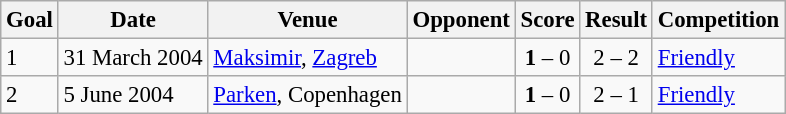<table class="wikitable" style="font-size: 95%;">
<tr>
<th>Goal</th>
<th>Date</th>
<th>Venue</th>
<th>Opponent</th>
<th>Score</th>
<th>Result</th>
<th>Competition</th>
</tr>
<tr>
<td>1</td>
<td>31 March 2004</td>
<td><a href='#'>Maksimir</a>, <a href='#'>Zagreb</a></td>
<td></td>
<td align="center"><strong>1</strong> – 0</td>
<td align="center">2 – 2</td>
<td><a href='#'>Friendly</a></td>
</tr>
<tr>
<td>2</td>
<td>5 June 2004</td>
<td><a href='#'>Parken</a>, Copenhagen</td>
<td></td>
<td align="center"><strong>1</strong> – 0</td>
<td align="center">2 – 1</td>
<td><a href='#'>Friendly</a></td>
</tr>
</table>
